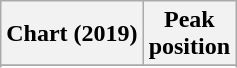<table class="wikitable sortable plainrowheaders" style="text-align:center">
<tr>
<th scope="col">Chart (2019)</th>
<th scope="col">Peak<br>position</th>
</tr>
<tr>
</tr>
<tr>
</tr>
<tr>
</tr>
<tr>
</tr>
<tr>
</tr>
</table>
